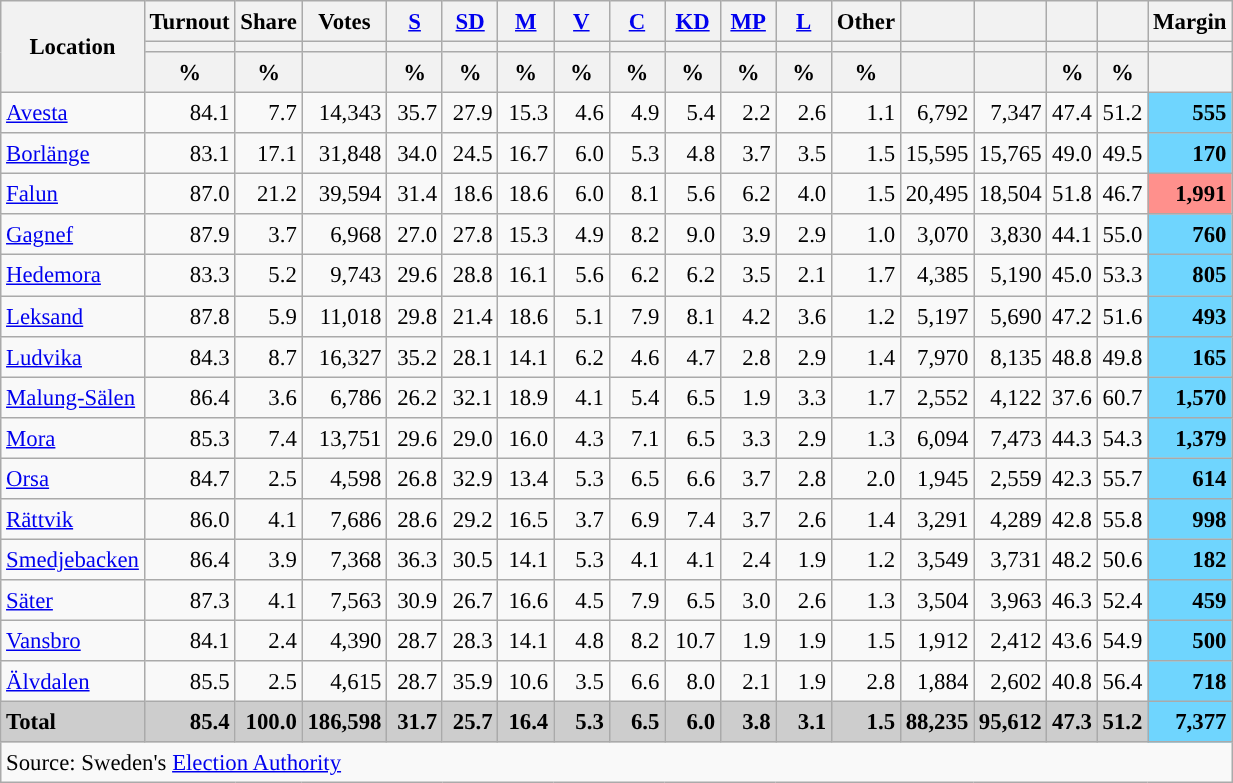<table class="wikitable sortable" style="text-align:right; font-size:95%; line-height:20px;">
<tr>
<th rowspan="3">Location</th>
<th>Turnout</th>
<th>Share</th>
<th>Votes</th>
<th width="30px" class="unsortable"><a href='#'>S</a></th>
<th width="30px" class="unsortable"><a href='#'>SD</a></th>
<th width="30px" class="unsortable"><a href='#'>M</a></th>
<th width="30px" class="unsortable"><a href='#'>V</a></th>
<th width="30px" class="unsortable"><a href='#'>C</a></th>
<th width="30px" class="unsortable"><a href='#'>KD</a></th>
<th width="30px" class="unsortable"><a href='#'>MP</a></th>
<th width="30px" class="unsortable"><a href='#'>L</a></th>
<th width="30px" class="unsortable">Other</th>
<th></th>
<th></th>
<th></th>
<th></th>
<th>Margin</th>
</tr>
<tr>
<th></th>
<th></th>
<th></th>
<th style="background:"></th>
<th style="background:"></th>
<th style="background:"></th>
<th style="background:"></th>
<th style="background:"></th>
<th style="background:"></th>
<th style="background:"></th>
<th style="background:"></th>
<th style="background:"></th>
<th style="background:"></th>
<th style="background:"></th>
<th style="background:"></th>
<th style="background:"></th>
<th></th>
</tr>
<tr>
<th data-sort-type="number">%</th>
<th data-sort-type="number">%</th>
<th></th>
<th data-sort-type="number">%</th>
<th data-sort-type="number">%</th>
<th data-sort-type="number">%</th>
<th data-sort-type="number">%</th>
<th data-sort-type="number">%</th>
<th data-sort-type="number">%</th>
<th data-sort-type="number">%</th>
<th data-sort-type="number">%</th>
<th data-sort-type="number">%</th>
<th data-sort-type="number"></th>
<th data-sort-type="number"></th>
<th data-sort-type="number">%</th>
<th data-sort-type="number">%</th>
<th data-sort-type="number"></th>
</tr>
<tr>
<td align="left"><a href='#'>Avesta</a></td>
<td>84.1</td>
<td>7.7</td>
<td>14,343</td>
<td>35.7</td>
<td>27.9</td>
<td>15.3</td>
<td>4.6</td>
<td>4.9</td>
<td>5.4</td>
<td>2.2</td>
<td>2.6</td>
<td>1.1</td>
<td>6,792</td>
<td>7,347</td>
<td>47.4</td>
<td>51.2</td>
<td bgcolor=#6fd5fe><strong>555</strong></td>
</tr>
<tr>
<td align="left"><a href='#'>Borlänge</a></td>
<td>83.1</td>
<td>17.1</td>
<td>31,848</td>
<td>34.0</td>
<td>24.5</td>
<td>16.7</td>
<td>6.0</td>
<td>5.3</td>
<td>4.8</td>
<td>3.7</td>
<td>3.5</td>
<td>1.5</td>
<td>15,595</td>
<td>15,765</td>
<td>49.0</td>
<td>49.5</td>
<td bgcolor=#6fd5fe><strong>170</strong></td>
</tr>
<tr>
<td align="left"><a href='#'>Falun</a></td>
<td>87.0</td>
<td>21.2</td>
<td>39,594</td>
<td>31.4</td>
<td>18.6</td>
<td>18.6</td>
<td>6.0</td>
<td>8.1</td>
<td>5.6</td>
<td>6.2</td>
<td>4.0</td>
<td>1.5</td>
<td>20,495</td>
<td>18,504</td>
<td>51.8</td>
<td>46.7</td>
<td bgcolor=#ff908c><strong>1,991</strong></td>
</tr>
<tr>
<td align="left"><a href='#'>Gagnef</a></td>
<td>87.9</td>
<td>3.7</td>
<td>6,968</td>
<td>27.0</td>
<td>27.8</td>
<td>15.3</td>
<td>4.9</td>
<td>8.2</td>
<td>9.0</td>
<td>3.9</td>
<td>2.9</td>
<td>1.0</td>
<td>3,070</td>
<td>3,830</td>
<td>44.1</td>
<td>55.0</td>
<td bgcolor=#6fd5fe><strong>760</strong></td>
</tr>
<tr>
<td align="left"><a href='#'>Hedemora</a></td>
<td>83.3</td>
<td>5.2</td>
<td>9,743</td>
<td>29.6</td>
<td>28.8</td>
<td>16.1</td>
<td>5.6</td>
<td>6.2</td>
<td>6.2</td>
<td>3.5</td>
<td>2.1</td>
<td>1.7</td>
<td>4,385</td>
<td>5,190</td>
<td>45.0</td>
<td>53.3</td>
<td bgcolor=#6fd5fe><strong>805</strong></td>
</tr>
<tr>
<td align="left"><a href='#'>Leksand</a></td>
<td>87.8</td>
<td>5.9</td>
<td>11,018</td>
<td>29.8</td>
<td>21.4</td>
<td>18.6</td>
<td>5.1</td>
<td>7.9</td>
<td>8.1</td>
<td>4.2</td>
<td>3.6</td>
<td>1.2</td>
<td>5,197</td>
<td>5,690</td>
<td>47.2</td>
<td>51.6</td>
<td bgcolor=#6fd5fe><strong>493</strong></td>
</tr>
<tr>
<td align="left"><a href='#'>Ludvika</a></td>
<td>84.3</td>
<td>8.7</td>
<td>16,327</td>
<td>35.2</td>
<td>28.1</td>
<td>14.1</td>
<td>6.2</td>
<td>4.6</td>
<td>4.7</td>
<td>2.8</td>
<td>2.9</td>
<td>1.4</td>
<td>7,970</td>
<td>8,135</td>
<td>48.8</td>
<td>49.8</td>
<td bgcolor=#6fd5fe><strong>165</strong></td>
</tr>
<tr>
<td align="left"><a href='#'>Malung-Sälen</a></td>
<td>86.4</td>
<td>3.6</td>
<td>6,786</td>
<td>26.2</td>
<td>32.1</td>
<td>18.9</td>
<td>4.1</td>
<td>5.4</td>
<td>6.5</td>
<td>1.9</td>
<td>3.3</td>
<td>1.7</td>
<td>2,552</td>
<td>4,122</td>
<td>37.6</td>
<td>60.7</td>
<td bgcolor=#6fd5fe><strong>1,570</strong></td>
</tr>
<tr>
<td align="left"><a href='#'>Mora</a></td>
<td>85.3</td>
<td>7.4</td>
<td>13,751</td>
<td>29.6</td>
<td>29.0</td>
<td>16.0</td>
<td>4.3</td>
<td>7.1</td>
<td>6.5</td>
<td>3.3</td>
<td>2.9</td>
<td>1.3</td>
<td>6,094</td>
<td>7,473</td>
<td>44.3</td>
<td>54.3</td>
<td bgcolor=#6fd5fe><strong>1,379</strong></td>
</tr>
<tr>
<td align="left"><a href='#'>Orsa</a></td>
<td>84.7</td>
<td>2.5</td>
<td>4,598</td>
<td>26.8</td>
<td>32.9</td>
<td>13.4</td>
<td>5.3</td>
<td>6.5</td>
<td>6.6</td>
<td>3.7</td>
<td>2.8</td>
<td>2.0</td>
<td>1,945</td>
<td>2,559</td>
<td>42.3</td>
<td>55.7</td>
<td bgcolor=#6fd5fe><strong>614</strong></td>
</tr>
<tr>
<td align="left"><a href='#'>Rättvik</a></td>
<td>86.0</td>
<td>4.1</td>
<td>7,686</td>
<td>28.6</td>
<td>29.2</td>
<td>16.5</td>
<td>3.7</td>
<td>6.9</td>
<td>7.4</td>
<td>3.7</td>
<td>2.6</td>
<td>1.4</td>
<td>3,291</td>
<td>4,289</td>
<td>42.8</td>
<td>55.8</td>
<td bgcolor=#6fd5fe><strong>998</strong></td>
</tr>
<tr>
<td align="left"><a href='#'>Smedjebacken</a></td>
<td>86.4</td>
<td>3.9</td>
<td>7,368</td>
<td>36.3</td>
<td>30.5</td>
<td>14.1</td>
<td>5.3</td>
<td>4.1</td>
<td>4.1</td>
<td>2.4</td>
<td>1.9</td>
<td>1.2</td>
<td>3,549</td>
<td>3,731</td>
<td>48.2</td>
<td>50.6</td>
<td bgcolor=#6fd5fe><strong>182</strong></td>
</tr>
<tr>
<td align="left"><a href='#'>Säter</a></td>
<td>87.3</td>
<td>4.1</td>
<td>7,563</td>
<td>30.9</td>
<td>26.7</td>
<td>16.6</td>
<td>4.5</td>
<td>7.9</td>
<td>6.5</td>
<td>3.0</td>
<td>2.6</td>
<td>1.3</td>
<td>3,504</td>
<td>3,963</td>
<td>46.3</td>
<td>52.4</td>
<td bgcolor=#6fd5fe><strong>459</strong></td>
</tr>
<tr>
<td align="left"><a href='#'>Vansbro</a></td>
<td>84.1</td>
<td>2.4</td>
<td>4,390</td>
<td>28.7</td>
<td>28.3</td>
<td>14.1</td>
<td>4.8</td>
<td>8.2</td>
<td>10.7</td>
<td>1.9</td>
<td>1.9</td>
<td>1.5</td>
<td>1,912</td>
<td>2,412</td>
<td>43.6</td>
<td>54.9</td>
<td bgcolor=#6fd5fe><strong>500</strong></td>
</tr>
<tr>
<td align="left"><a href='#'>Älvdalen</a></td>
<td>85.5</td>
<td>2.5</td>
<td>4,615</td>
<td>28.7</td>
<td>35.9</td>
<td>10.6</td>
<td>3.5</td>
<td>6.6</td>
<td>8.0</td>
<td>2.1</td>
<td>1.9</td>
<td>2.8</td>
<td>1,884</td>
<td>2,602</td>
<td>40.8</td>
<td>56.4</td>
<td bgcolor=#6fd5fe><strong>718</strong></td>
</tr>
<tr style="background:#CDCDCD;">
<td align="left"><strong>Total</strong></td>
<td><strong>85.4</strong></td>
<td><strong>100.0</strong></td>
<td><strong>186,598</strong></td>
<td><strong>31.7</strong></td>
<td><strong>25.7</strong></td>
<td><strong>16.4</strong></td>
<td><strong>5.3</strong></td>
<td><strong>6.5</strong></td>
<td><strong>6.0</strong></td>
<td><strong>3.8</strong></td>
<td><strong>3.1</strong></td>
<td><strong>1.5</strong></td>
<td><strong>88,235</strong></td>
<td><strong>95,612</strong></td>
<td><strong>47.3</strong></td>
<td><strong>51.2</strong></td>
<td bgcolor=#6fd5fe><strong>7,377</strong></td>
</tr>
<tr>
<td colspan="18" align="left">Source: Sweden's <a href='#'>Election Authority</a></td>
</tr>
</table>
